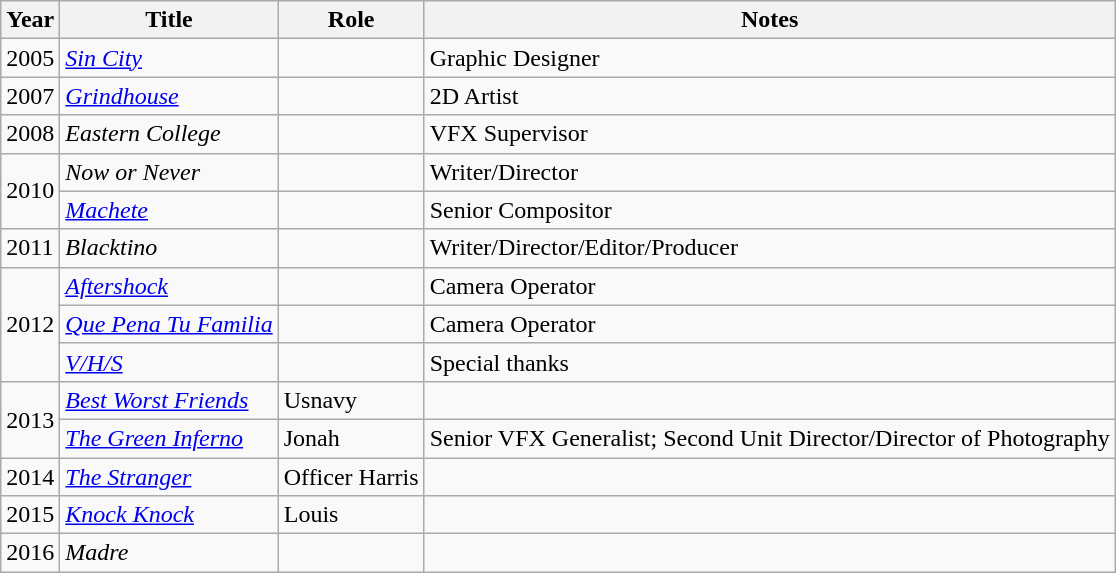<table class="wikitable sortable">
<tr>
<th>Year</th>
<th>Title</th>
<th>Role</th>
<th class="unsortable">Notes</th>
</tr>
<tr>
<td>2005</td>
<td><em><a href='#'>Sin City</a></em></td>
<td></td>
<td>Graphic Designer</td>
</tr>
<tr>
<td>2007</td>
<td><em><a href='#'>Grindhouse</a></em></td>
<td></td>
<td>2D Artist</td>
</tr>
<tr>
<td>2008</td>
<td><em>Eastern College</em></td>
<td></td>
<td>VFX Supervisor</td>
</tr>
<tr>
<td rowspan="2">2010</td>
<td><em>Now or Never</em></td>
<td></td>
<td>Writer/Director</td>
</tr>
<tr>
<td><em><a href='#'>Machete</a></em></td>
<td></td>
<td>Senior Compositor</td>
</tr>
<tr>
<td>2011</td>
<td><em>Blacktino</em></td>
<td></td>
<td>Writer/Director/Editor/Producer</td>
</tr>
<tr>
<td rowspan="3">2012</td>
<td><em><a href='#'>Aftershock</a></em></td>
<td></td>
<td>Camera Operator</td>
</tr>
<tr>
<td><em><a href='#'>Que Pena Tu Familia</a></em></td>
<td></td>
<td>Camera Operator</td>
</tr>
<tr>
<td><em><a href='#'>V/H/S</a></em></td>
<td></td>
<td>Special thanks</td>
</tr>
<tr>
<td rowspan="2">2013</td>
<td><em><a href='#'>Best Worst Friends</a></em></td>
<td>Usnavy</td>
<td></td>
</tr>
<tr>
<td><em><a href='#'>The Green Inferno</a></em></td>
<td>Jonah</td>
<td>Senior VFX Generalist; Second Unit Director/Director of Photography</td>
</tr>
<tr>
<td>2014</td>
<td><em><a href='#'>The Stranger</a></em></td>
<td>Officer Harris</td>
<td></td>
</tr>
<tr>
<td>2015</td>
<td><em><a href='#'>Knock Knock</a></em></td>
<td>Louis</td>
<td></td>
</tr>
<tr>
<td>2016</td>
<td><em>Madre</em></td>
<td></td>
<td></td>
</tr>
</table>
